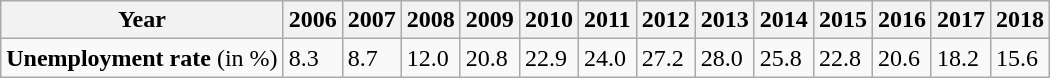<table class="wikitable">
<tr>
<th>Year</th>
<th>2006</th>
<th>2007</th>
<th>2008</th>
<th>2009</th>
<th>2010</th>
<th>2011</th>
<th>2012</th>
<th>2013</th>
<th>2014</th>
<th>2015</th>
<th>2016</th>
<th>2017</th>
<th>2018</th>
</tr>
<tr>
<td><strong>Unemployment rate</strong> (in %)</td>
<td>8.3</td>
<td>8.7</td>
<td>12.0</td>
<td>20.8</td>
<td>22.9</td>
<td>24.0</td>
<td>27.2</td>
<td>28.0</td>
<td>25.8</td>
<td>22.8</td>
<td>20.6</td>
<td>18.2</td>
<td>15.6</td>
</tr>
</table>
